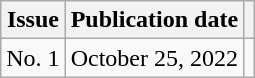<table Class="wikitable">
<tr>
<th>Issue</th>
<th>Publication date</th>
<th></th>
</tr>
<tr>
<td>No. 1</td>
<td>October 25, 2022</td>
<td></td>
</tr>
</table>
